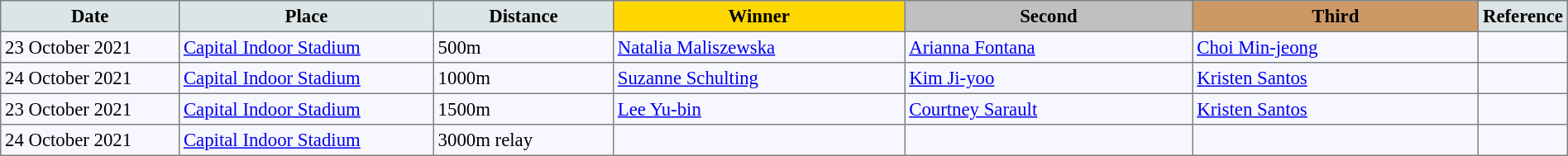<table bgcolor="#f7f8ff" cellpadding="3" cellspacing="0" border="1" style="font-size: 95%; border: gray solid 1px; border-collapse: collapse;">
<tr bgcolor="#cccccc" (1>
<td width="150" align="center" bgcolor="#dce5e5"><strong>Date</strong></td>
<td width="220" align="center" bgcolor="#dce5e5"><strong>Place</strong></td>
<td width="150" align="center" bgcolor="#dce5e5"><strong>Distance</strong></td>
<td align="center" bgcolor="gold" width="250"><strong>Winner</strong></td>
<td align="center" bgcolor="silver" width="250"><strong>Second</strong></td>
<td width="250" align="center" bgcolor="#cc9966"><strong>Third</strong></td>
<td width="30" align="center" bgcolor="#dce5e5"><strong>Reference</strong></td>
</tr>
<tr align="left">
<td>23 October 2021</td>
<td><a href='#'>Capital Indoor Stadium</a></td>
<td>500m</td>
<td> <a href='#'>Natalia Maliszewska</a></td>
<td> <a href='#'>Arianna Fontana</a></td>
<td> <a href='#'>Choi Min-jeong</a></td>
<td></td>
</tr>
<tr align="left">
<td>24 October 2021</td>
<td><a href='#'>Capital Indoor Stadium</a></td>
<td>1000m</td>
<td> <a href='#'>Suzanne Schulting</a></td>
<td> <a href='#'>Kim Ji-yoo</a></td>
<td> <a href='#'>Kristen Santos</a></td>
<td></td>
</tr>
<tr align="left">
<td>23 October 2021</td>
<td><a href='#'>Capital Indoor Stadium</a></td>
<td>1500m</td>
<td> <a href='#'>Lee Yu-bin</a></td>
<td> <a href='#'>Courtney Sarault</a></td>
<td> <a href='#'>Kristen Santos</a></td>
<td></td>
</tr>
<tr align="left">
<td>24 October 2021</td>
<td><a href='#'>Capital Indoor Stadium</a></td>
<td>3000m relay</td>
<td></td>
<td></td>
<td></td>
<td></td>
</tr>
</table>
